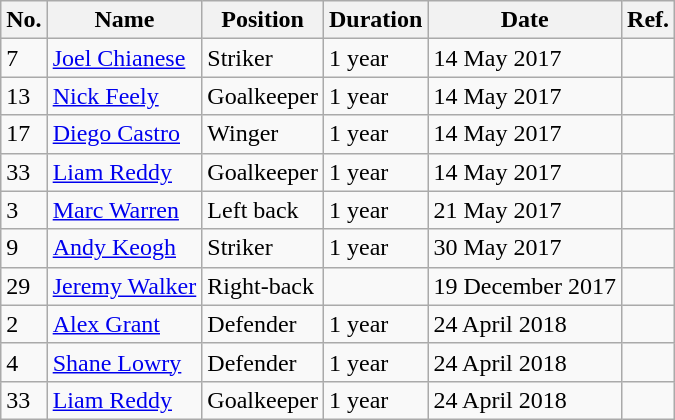<table class="wikitable">
<tr>
<th>No.</th>
<th>Name</th>
<th>Position</th>
<th>Duration</th>
<th>Date</th>
<th>Ref.</th>
</tr>
<tr>
<td>7</td>
<td><a href='#'>Joel Chianese</a></td>
<td>Striker</td>
<td>1 year</td>
<td>14 May 2017</td>
<td><br></td>
</tr>
<tr>
<td>13</td>
<td><a href='#'>Nick Feely</a></td>
<td>Goalkeeper</td>
<td>1 year</td>
<td>14 May 2017</td>
<td></td>
</tr>
<tr>
<td>17</td>
<td> <a href='#'>Diego Castro</a></td>
<td>Winger</td>
<td>1 year</td>
<td>14 May 2017</td>
<td></td>
</tr>
<tr>
<td>33</td>
<td><a href='#'>Liam Reddy</a></td>
<td>Goalkeeper</td>
<td>1 year</td>
<td>14 May 2017</td>
<td></td>
</tr>
<tr>
<td>3</td>
<td><a href='#'>Marc Warren</a></td>
<td>Left back</td>
<td>1 year</td>
<td>21 May 2017</td>
<td></td>
</tr>
<tr>
<td>9</td>
<td> <a href='#'>Andy Keogh</a></td>
<td>Striker</td>
<td>1 year</td>
<td>30 May 2017</td>
<td></td>
</tr>
<tr>
<td>29</td>
<td><a href='#'>Jeremy Walker</a></td>
<td>Right-back</td>
<td></td>
<td>19 December 2017</td>
<td></td>
</tr>
<tr>
<td>2</td>
<td><a href='#'>Alex Grant</a></td>
<td>Defender</td>
<td>1 year</td>
<td>24 April 2018</td>
<td></td>
</tr>
<tr>
<td>4</td>
<td><a href='#'>Shane Lowry</a></td>
<td>Defender</td>
<td>1 year</td>
<td>24 April 2018</td>
<td></td>
</tr>
<tr>
<td>33</td>
<td><a href='#'>Liam Reddy</a></td>
<td>Goalkeeper</td>
<td>1 year</td>
<td>24 April 2018</td>
<td></td>
</tr>
</table>
